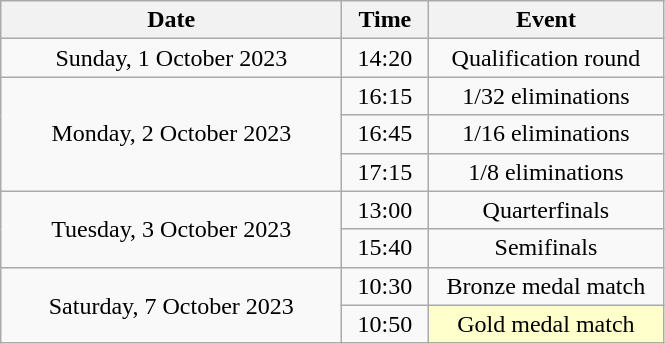<table class = "wikitable" style="text-align:center;">
<tr>
<th width="220">Date</th>
<th width="50">Time</th>
<th width="150">Event</th>
</tr>
<tr>
<td>Sunday, 1 October 2023</td>
<td>14:20</td>
<td>Qualification round</td>
</tr>
<tr>
<td rowspan="3">Monday, 2 October 2023</td>
<td>16:15</td>
<td>1/32 eliminations</td>
</tr>
<tr>
<td>16:45</td>
<td>1/16 eliminations</td>
</tr>
<tr>
<td>17:15</td>
<td>1/8 eliminations</td>
</tr>
<tr>
<td rowspan="2">Tuesday, 3 October 2023</td>
<td>13:00</td>
<td>Quarterfinals</td>
</tr>
<tr>
<td>15:40</td>
<td>Semifinals</td>
</tr>
<tr>
<td rowspan="2">Saturday, 7 October 2023</td>
<td>10:30</td>
<td>Bronze medal match</td>
</tr>
<tr>
<td>10:50</td>
<td bgcolor=ffffcc>Gold medal match</td>
</tr>
</table>
